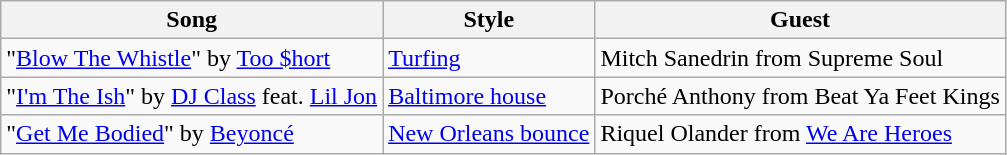<table class="wikitable">
<tr>
<th>Song</th>
<th>Style</th>
<th>Guest</th>
</tr>
<tr>
<td>"<a href='#'>Blow The Whistle</a>" by <a href='#'>Too $hort</a></td>
<td><a href='#'>Turfing</a></td>
<td>Mitch Sanedrin from Supreme Soul</td>
</tr>
<tr>
<td>"<a href='#'>I'm The Ish</a>" by <a href='#'>DJ Class</a> feat. <a href='#'>Lil Jon</a></td>
<td><a href='#'>Baltimore house</a></td>
<td>Porché Anthony from Beat Ya Feet Kings</td>
</tr>
<tr>
<td>"<a href='#'>Get Me Bodied</a>" by <a href='#'>Beyoncé</a></td>
<td><a href='#'>New Orleans bounce</a></td>
<td>Riquel Olander from <a href='#'>We Are Heroes</a></td>
</tr>
</table>
